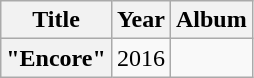<table class="wikitable plainrowheaders" style="text-align:center">
<tr>
<th scope="col">Title</th>
<th scope="col">Year</th>
<th scope="col">Album</th>
</tr>
<tr>
<th scope="row">"Encore"<br></th>
<td>2016</td>
<td></td>
</tr>
</table>
